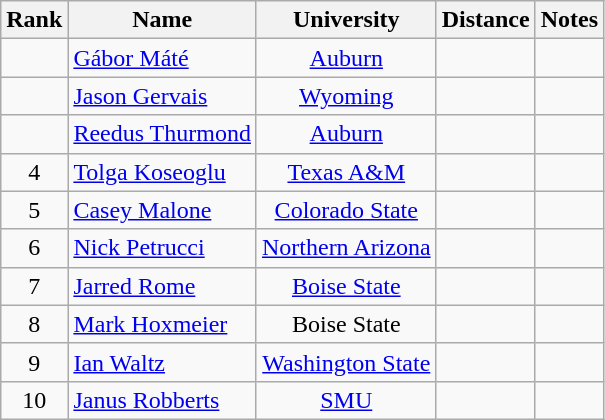<table class="wikitable sortable" style="text-align:center">
<tr>
<th>Rank</th>
<th>Name</th>
<th>University</th>
<th>Distance</th>
<th>Notes</th>
</tr>
<tr>
<td></td>
<td align=left><a href='#'>Gábor Máté</a> </td>
<td><a href='#'>Auburn</a></td>
<td></td>
<td></td>
</tr>
<tr>
<td></td>
<td align=left><a href='#'>Jason Gervais</a> </td>
<td><a href='#'>Wyoming</a></td>
<td></td>
<td></td>
</tr>
<tr>
<td></td>
<td align=left><a href='#'>Reedus Thurmond</a></td>
<td><a href='#'>Auburn</a></td>
<td></td>
<td></td>
</tr>
<tr>
<td>4</td>
<td align=left><a href='#'>Tolga Koseoglu</a></td>
<td><a href='#'>Texas A&M</a></td>
<td></td>
<td></td>
</tr>
<tr>
<td>5</td>
<td align=left><a href='#'>Casey Malone</a></td>
<td><a href='#'>Colorado State</a></td>
<td></td>
<td></td>
</tr>
<tr>
<td>6</td>
<td align=left><a href='#'>Nick Petrucci</a></td>
<td><a href='#'>Northern Arizona</a></td>
<td></td>
<td></td>
</tr>
<tr>
<td>7</td>
<td align=left><a href='#'>Jarred Rome</a></td>
<td><a href='#'>Boise State</a></td>
<td></td>
<td></td>
</tr>
<tr>
<td>8</td>
<td align=left><a href='#'>Mark Hoxmeier</a></td>
<td>Boise State</td>
<td></td>
<td></td>
</tr>
<tr>
<td>9</td>
<td align=left><a href='#'>Ian Waltz</a></td>
<td><a href='#'>Washington State</a></td>
<td></td>
<td></td>
</tr>
<tr>
<td>10</td>
<td align=left><a href='#'>Janus Robberts</a> </td>
<td><a href='#'>SMU</a></td>
<td></td>
<td></td>
</tr>
</table>
